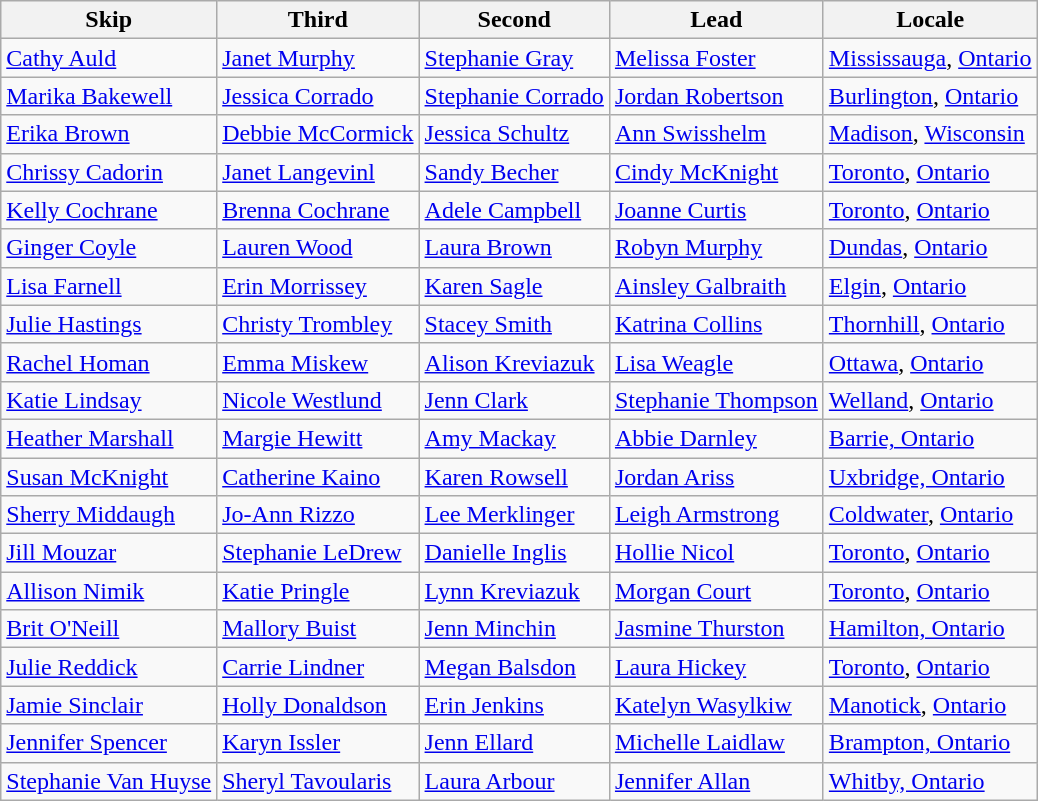<table class=wikitable>
<tr>
<th>Skip</th>
<th>Third</th>
<th>Second</th>
<th>Lead</th>
<th>Locale</th>
</tr>
<tr>
<td><a href='#'>Cathy Auld</a></td>
<td><a href='#'>Janet Murphy</a></td>
<td><a href='#'>Stephanie Gray</a></td>
<td><a href='#'>Melissa Foster</a></td>
<td> <a href='#'>Mississauga</a>, <a href='#'>Ontario</a></td>
</tr>
<tr>
<td><a href='#'>Marika Bakewell</a></td>
<td><a href='#'>Jessica Corrado</a></td>
<td><a href='#'>Stephanie Corrado</a></td>
<td><a href='#'>Jordan Robertson</a></td>
<td> <a href='#'>Burlington</a>, <a href='#'>Ontario</a></td>
</tr>
<tr>
<td><a href='#'>Erika Brown</a></td>
<td><a href='#'>Debbie McCormick</a></td>
<td><a href='#'>Jessica Schultz</a></td>
<td><a href='#'>Ann Swisshelm</a></td>
<td> <a href='#'>Madison</a>, <a href='#'>Wisconsin</a></td>
</tr>
<tr>
<td><a href='#'>Chrissy Cadorin</a></td>
<td><a href='#'>Janet Langevinl</a></td>
<td><a href='#'>Sandy Becher</a></td>
<td><a href='#'>Cindy McKnight</a></td>
<td> <a href='#'>Toronto</a>, <a href='#'>Ontario</a></td>
</tr>
<tr>
<td><a href='#'>Kelly Cochrane</a></td>
<td><a href='#'>Brenna Cochrane</a></td>
<td><a href='#'>Adele Campbell</a></td>
<td><a href='#'>Joanne Curtis</a></td>
<td> <a href='#'>Toronto</a>, <a href='#'>Ontario</a></td>
</tr>
<tr>
<td><a href='#'>Ginger Coyle</a></td>
<td><a href='#'>Lauren Wood</a></td>
<td><a href='#'>Laura Brown</a></td>
<td><a href='#'>Robyn Murphy</a></td>
<td> <a href='#'>Dundas</a>, <a href='#'>Ontario</a></td>
</tr>
<tr>
<td><a href='#'>Lisa Farnell</a></td>
<td><a href='#'>Erin Morrissey</a></td>
<td><a href='#'>Karen Sagle</a></td>
<td><a href='#'>Ainsley Galbraith</a></td>
<td> <a href='#'>Elgin</a>, <a href='#'>Ontario</a></td>
</tr>
<tr>
<td><a href='#'>Julie Hastings</a></td>
<td><a href='#'>Christy Trombley</a></td>
<td><a href='#'>Stacey Smith</a></td>
<td><a href='#'>Katrina Collins</a></td>
<td> <a href='#'>Thornhill</a>, <a href='#'>Ontario</a></td>
</tr>
<tr>
<td><a href='#'>Rachel Homan</a></td>
<td><a href='#'>Emma Miskew</a></td>
<td><a href='#'>Alison Kreviazuk</a></td>
<td><a href='#'>Lisa Weagle</a></td>
<td> <a href='#'>Ottawa</a>, <a href='#'>Ontario</a></td>
</tr>
<tr>
<td><a href='#'>Katie Lindsay</a></td>
<td><a href='#'>Nicole Westlund</a></td>
<td><a href='#'>Jenn Clark</a></td>
<td><a href='#'>Stephanie Thompson</a></td>
<td> <a href='#'>Welland</a>, <a href='#'>Ontario</a></td>
</tr>
<tr>
<td><a href='#'>Heather Marshall</a></td>
<td><a href='#'>Margie Hewitt</a></td>
<td><a href='#'>Amy Mackay</a></td>
<td><a href='#'>Abbie Darnley</a></td>
<td> <a href='#'>Barrie, Ontario</a></td>
</tr>
<tr>
<td><a href='#'>Susan McKnight</a></td>
<td><a href='#'>Catherine Kaino</a></td>
<td><a href='#'>Karen Rowsell</a></td>
<td><a href='#'>Jordan Ariss</a></td>
<td> <a href='#'>Uxbridge, Ontario</a></td>
</tr>
<tr>
<td><a href='#'>Sherry Middaugh</a></td>
<td><a href='#'>Jo-Ann Rizzo</a></td>
<td><a href='#'>Lee Merklinger</a></td>
<td><a href='#'>Leigh Armstrong</a></td>
<td> <a href='#'>Coldwater</a>, <a href='#'>Ontario</a></td>
</tr>
<tr>
<td><a href='#'>Jill Mouzar</a></td>
<td><a href='#'>Stephanie LeDrew</a></td>
<td><a href='#'>Danielle Inglis</a></td>
<td><a href='#'>Hollie Nicol</a></td>
<td> <a href='#'>Toronto</a>, <a href='#'>Ontario</a></td>
</tr>
<tr>
<td><a href='#'>Allison Nimik</a></td>
<td><a href='#'>Katie Pringle</a></td>
<td><a href='#'>Lynn Kreviazuk</a></td>
<td><a href='#'>Morgan Court</a></td>
<td> <a href='#'>Toronto</a>, <a href='#'>Ontario</a></td>
</tr>
<tr>
<td><a href='#'>Brit O'Neill</a></td>
<td><a href='#'>Mallory Buist</a></td>
<td><a href='#'>Jenn Minchin</a></td>
<td><a href='#'>Jasmine Thurston</a></td>
<td> <a href='#'>Hamilton, Ontario</a></td>
</tr>
<tr>
<td><a href='#'>Julie Reddick</a></td>
<td><a href='#'>Carrie Lindner</a></td>
<td><a href='#'>Megan Balsdon</a></td>
<td><a href='#'>Laura Hickey</a></td>
<td> <a href='#'>Toronto</a>, <a href='#'>Ontario</a></td>
</tr>
<tr>
<td><a href='#'>Jamie Sinclair</a></td>
<td><a href='#'>Holly Donaldson</a></td>
<td><a href='#'>Erin Jenkins</a></td>
<td><a href='#'>Katelyn Wasylkiw</a></td>
<td> <a href='#'>Manotick</a>, <a href='#'>Ontario</a></td>
</tr>
<tr>
<td><a href='#'>Jennifer Spencer</a></td>
<td><a href='#'>Karyn Issler</a></td>
<td><a href='#'>Jenn Ellard</a></td>
<td><a href='#'>Michelle Laidlaw</a></td>
<td> <a href='#'>Brampton, Ontario</a></td>
</tr>
<tr>
<td><a href='#'>Stephanie Van Huyse</a></td>
<td><a href='#'>Sheryl Tavoularis</a></td>
<td><a href='#'>Laura Arbour</a></td>
<td><a href='#'>Jennifer Allan</a></td>
<td> <a href='#'>Whitby, Ontario</a></td>
</tr>
</table>
